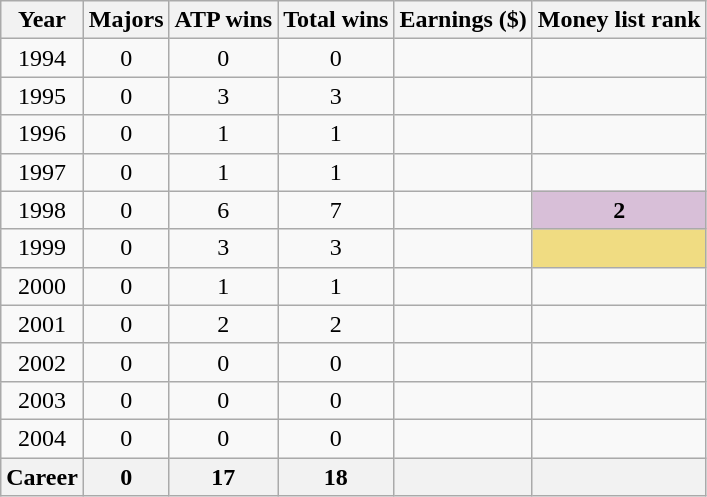<table class="wikitable" style="text-align:center">
<tr>
<th>Year</th>
<th>Majors</th>
<th>ATP wins</th>
<th>Total wins</th>
<th>Earnings ($)</th>
<th>Money list rank</th>
</tr>
<tr>
<td>1994</td>
<td>0</td>
<td>0</td>
<td>0</td>
<td></td>
<td></td>
</tr>
<tr>
<td>1995</td>
<td>0</td>
<td>3</td>
<td>3</td>
<td></td>
<td></td>
</tr>
<tr>
<td>1996</td>
<td>0</td>
<td>1</td>
<td>1</td>
<td></td>
<td></td>
</tr>
<tr>
<td>1997</td>
<td>0</td>
<td>1</td>
<td>1</td>
<td align="right"></td>
<td></td>
</tr>
<tr>
<td>1998</td>
<td>0</td>
<td>6</td>
<td>7</td>
<td align="right"></td>
<td bgcolor="thistle"><strong>2</strong></td>
</tr>
<tr>
<td>1999</td>
<td>0</td>
<td>3</td>
<td>3</td>
<td align="right"></td>
<td bgcolor="F0DC82"></td>
</tr>
<tr>
<td>2000</td>
<td>0</td>
<td>1</td>
<td>1</td>
<td align="right"></td>
<td></td>
</tr>
<tr>
<td>2001</td>
<td>0</td>
<td>2</td>
<td>2</td>
<td align="right"></td>
<td></td>
</tr>
<tr>
<td>2002</td>
<td>0</td>
<td>0</td>
<td>0</td>
<td align="right"></td>
<td></td>
</tr>
<tr>
<td>2003</td>
<td>0</td>
<td>0</td>
<td>0</td>
<td align="right"></td>
<td></td>
</tr>
<tr>
<td>2004</td>
<td>0</td>
<td>0</td>
<td>0</td>
<td></td>
<td></td>
</tr>
<tr>
<th>Career</th>
<th>0</th>
<th>17</th>
<th>18</th>
<th></th>
<th></th>
</tr>
</table>
